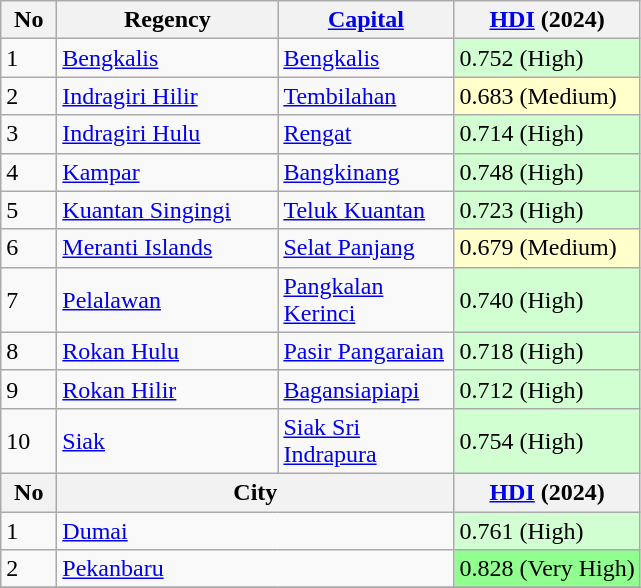<table class="wikitable sortable">
<tr>
<th width="30">No</th>
<th width="140">Regency</th>
<th width="110"><a href='#'>Capital</a></th>
<th><a href='#'>HDI</a> (2024)</th>
</tr>
<tr>
<td>1</td>
<td><a href='#'>Bengkalis</a></td>
<td><a href='#'>Bengkalis</a></td>
<td style="background-color:#D2FFD2">0.752 (High)</td>
</tr>
<tr>
<td>2</td>
<td><a href='#'>Indragiri Hilir</a></td>
<td><a href='#'>Tembilahan</a></td>
<td style="background-color:#FFFFCC">0.683 (Medium)</td>
</tr>
<tr>
<td>3</td>
<td><a href='#'>Indragiri Hulu</a></td>
<td><a href='#'>Rengat</a></td>
<td style="background-color:#D2FFD2">0.714 (High)</td>
</tr>
<tr>
<td>4</td>
<td><a href='#'>Kampar</a></td>
<td><a href='#'>Bangkinang</a></td>
<td style="background-color:#D2FFD2">0.748 (High)</td>
</tr>
<tr>
<td>5</td>
<td><a href='#'>Kuantan Singingi</a></td>
<td><a href='#'>Teluk Kuantan</a></td>
<td style="background-color:#D2FFD2">0.723 (High)</td>
</tr>
<tr>
<td>6</td>
<td><a href='#'>Meranti Islands</a></td>
<td><a href='#'>Selat Panjang</a></td>
<td style="background-color:#FFFFCC">0.679 (Medium)</td>
</tr>
<tr>
<td>7</td>
<td><a href='#'>Pelalawan</a></td>
<td><a href='#'>Pangkalan Kerinci</a></td>
<td style="background-color:#D2FFD2">0.740 (High)</td>
</tr>
<tr>
<td>8</td>
<td><a href='#'>Rokan Hulu</a></td>
<td><a href='#'>Pasir Pangaraian</a></td>
<td style="background-color:#D2FFD2">0.718 (High)</td>
</tr>
<tr>
<td>9</td>
<td><a href='#'>Rokan Hilir</a></td>
<td><a href='#'>Bagansiapiapi</a></td>
<td style="background-color:#D2FFD2">0.712 (High)</td>
</tr>
<tr>
<td>10</td>
<td><a href='#'>Siak</a></td>
<td><a href='#'>Siak Sri Indrapura</a></td>
<td style="background-color:#D2FFD2">0.754 (High)</td>
</tr>
<tr>
<th>No</th>
<th colspan="2">City</th>
<th><a href='#'>HDI</a> (2024)</th>
</tr>
<tr>
<td>1</td>
<td colspan="2"><a href='#'>Dumai</a></td>
<td style="background-color:#D2FFD2">0.761 (High)</td>
</tr>
<tr>
<td>2</td>
<td colspan="2"><a href='#'>Pekanbaru</a></td>
<td style="background-color:#90FF90">0.828 (Very High)</td>
</tr>
<tr>
</tr>
</table>
